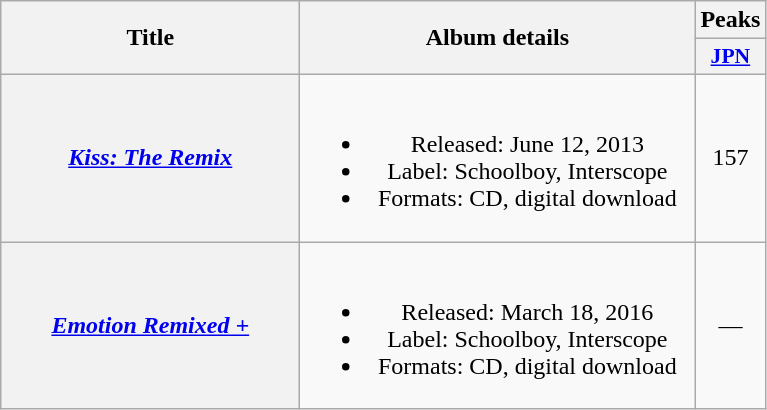<table class="wikitable plainrowheaders" style="text-align:center;">
<tr>
<th scope="col" rowspan="2" style="width:12em;">Title</th>
<th scope="col" rowspan="2" style="width:16em;">Album details</th>
<th scope="col" colspan="1">Peaks</th>
</tr>
<tr>
<th scope="col" style="width:2.5em;font-size:90%;"><a href='#'>JPN</a><br></th>
</tr>
<tr>
<th scope="row"><em><a href='#'>Kiss: The Remix</a></em></th>
<td><br><ul><li>Released: June 12, 2013</li><li>Label: Schoolboy, Interscope</li><li>Formats: CD, digital download</li></ul></td>
<td>157</td>
</tr>
<tr>
<th scope="row"><em><a href='#'>Emotion Remixed +</a></em></th>
<td><br><ul><li>Released: March 18, 2016</li><li>Label: Schoolboy, Interscope</li><li>Formats: CD, digital download</li></ul></td>
<td>—</td>
</tr>
</table>
